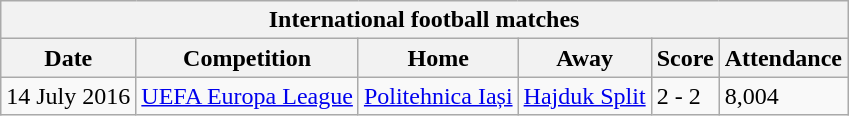<table class="wikitable" style="text-align: left;font-size:100%;">
<tr>
<th colspan=6>International football matches</th>
</tr>
<tr>
<th>Date</th>
<th>Competition</th>
<th>Home</th>
<th>Away</th>
<th>Score</th>
<th>Attendance</th>
</tr>
<tr>
<td>14 July 2016</td>
<td><a href='#'>UEFA Europa League</a></td>
<td> <a href='#'>Politehnica Iași</a></td>
<td> <a href='#'>Hajduk Split</a></td>
<td>2 - 2</td>
<td>8,004</td>
</tr>
</table>
